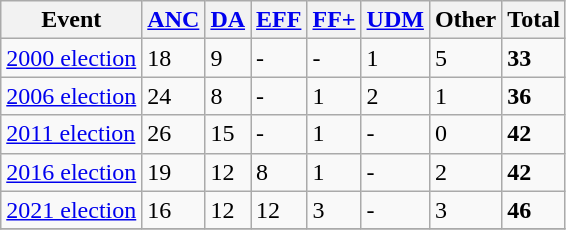<table class="wikitable">
<tr>
<th>Event</th>
<th><a href='#'>ANC</a></th>
<th><a href='#'>DA</a></th>
<th><a href='#'>EFF</a></th>
<th><a href='#'>FF+</a></th>
<th><a href='#'>UDM</a></th>
<th>Other</th>
<th>Total</th>
</tr>
<tr>
<td><a href='#'>2000 election</a></td>
<td>18</td>
<td>9</td>
<td>-</td>
<td>-</td>
<td>1</td>
<td>5</td>
<td><strong>33</strong></td>
</tr>
<tr>
<td><a href='#'>2006 election</a></td>
<td>24</td>
<td>8</td>
<td>-</td>
<td>1</td>
<td>2</td>
<td>1</td>
<td><strong>36</strong></td>
</tr>
<tr>
<td><a href='#'>2011 election</a></td>
<td>26</td>
<td>15</td>
<td>-</td>
<td>1</td>
<td>-</td>
<td>0</td>
<td><strong>42</strong></td>
</tr>
<tr>
<td><a href='#'>2016 election</a></td>
<td>19</td>
<td>12</td>
<td>8</td>
<td>1</td>
<td>-</td>
<td>2</td>
<td><strong>42</strong></td>
</tr>
<tr>
<td><a href='#'>2021 election</a></td>
<td>16</td>
<td>12</td>
<td>12</td>
<td>3</td>
<td>-</td>
<td>3</td>
<td><strong>46</strong></td>
</tr>
<tr>
</tr>
</table>
